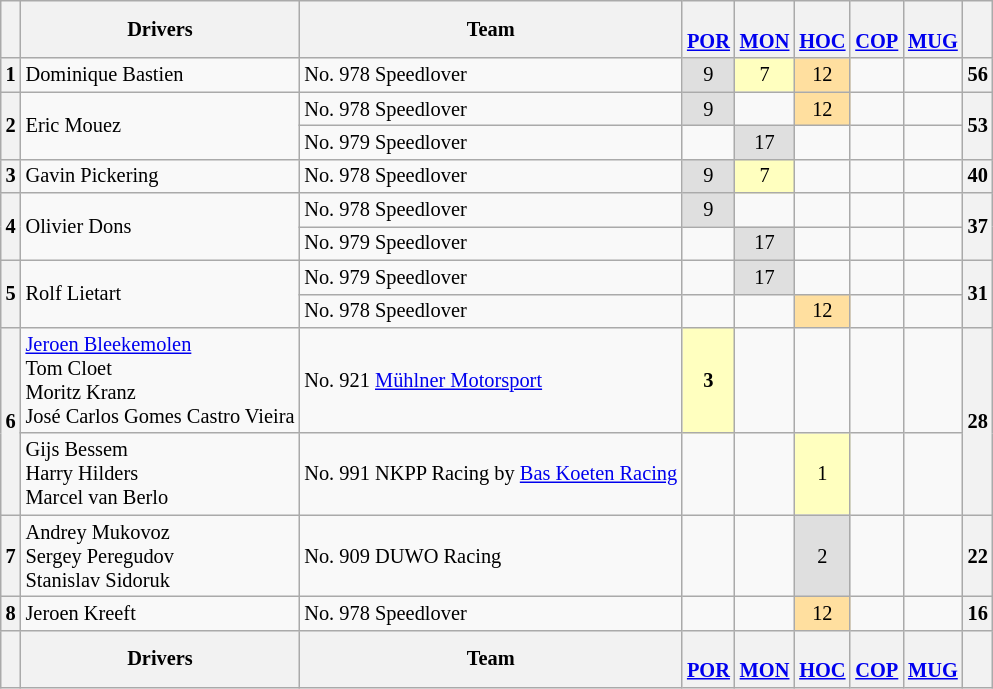<table align=left| class="wikitable" style="font-size: 85%; text-align: center">
<tr valign="top">
<th valign=middle></th>
<th valign=middle>Drivers</th>
<th valign=middle>Team</th>
<th><br><a href='#'>POR</a></th>
<th><br><a href='#'>MON</a></th>
<th><br><a href='#'>HOC</a></th>
<th><br><a href='#'>COP</a></th>
<th><br><a href='#'>MUG</a></th>
<th valign=middle>  </th>
</tr>
<tr>
<th>1</th>
<td align=left> Dominique Bastien</td>
<td align=left> No. 978 Speedlover</td>
<td style="background:#DFDFDF;">9</td>
<td style="background:#FFFFBF;">7</td>
<td style="background:#FFDF9F;">12</td>
<td></td>
<td></td>
<th>56</th>
</tr>
<tr>
<th rowspan=2>2</th>
<td rowspan=2 align=left> Eric Mouez</td>
<td align=left> No. 978 Speedlover</td>
<td style="background:#DFDFDF;">9</td>
<td></td>
<td style="background:#FFDF9F;">12</td>
<td></td>
<td></td>
<th rowspan=2>53</th>
</tr>
<tr>
<td align=left> No. 979 Speedlover</td>
<td></td>
<td style="background:#DFDFDF;">17</td>
<td></td>
<td></td>
<td></td>
</tr>
<tr>
<th>3</th>
<td align=left> Gavin Pickering</td>
<td align=left> No. 978 Speedlover</td>
<td style="background:#DFDFDF;">9</td>
<td style="background:#FFFFBF;">7</td>
<td></td>
<td></td>
<td></td>
<th>40</th>
</tr>
<tr>
<th rowspan=2>4</th>
<td rowspan=2 align=left> Olivier Dons</td>
<td align=left> No. 978 Speedlover</td>
<td style="background:#DFDFDF;">9</td>
<td></td>
<td></td>
<td></td>
<td></td>
<th rowspan=2>37</th>
</tr>
<tr>
<td align=left> No. 979 Speedlover</td>
<td></td>
<td style="background:#DFDFDF;">17</td>
<td></td>
<td></td>
<td></td>
</tr>
<tr>
<th rowspan=2>5</th>
<td rowspan=2 align=left> Rolf Lietart</td>
<td align=left> No. 979 Speedlover</td>
<td></td>
<td style="background:#DFDFDF;">17</td>
<td></td>
<td></td>
<td></td>
<th rowspan=2>31</th>
</tr>
<tr>
<td align=left> No. 978 Speedlover</td>
<td></td>
<td></td>
<td style="background:#FFDF9F;">12</td>
<td></td>
<td></td>
</tr>
<tr>
<th rowspan=2>6</th>
<td align=left> <a href='#'>Jeroen Bleekemolen</a><br> Tom Cloet<br> Moritz Kranz<br> José Carlos Gomes Castro Vieira</td>
<td align=left> No. 921 <a href='#'>Mühlner Motorsport</a></td>
<td style="background:#FFFFBF;"><strong>3</strong></td>
<td></td>
<td></td>
<td></td>
<td></td>
<th rowspan=2>28</th>
</tr>
<tr>
<td align=left> Gijs Bessem<br> Harry Hilders<br> Marcel van Berlo</td>
<td align=left> No. 991 NKPP Racing by <a href='#'>Bas Koeten Racing</a></td>
<td></td>
<td></td>
<td style="background:#FFFFBF;">1</td>
<td></td>
<td></td>
</tr>
<tr>
<th>7</th>
<td align=left> Andrey Mukovoz<br> Sergey Peregudov<br> Stanislav Sidoruk</td>
<td align=left> No. 909 DUWO Racing</td>
<td></td>
<td></td>
<td style="background:#DFDFDF;">2</td>
<td></td>
<td></td>
<th>22</th>
</tr>
<tr>
<th>8</th>
<td align=left> Jeroen Kreeft</td>
<td align=left> No. 978 Speedlover</td>
<td></td>
<td></td>
<td style="background:#FFDF9F;">12</td>
<td></td>
<td></td>
<th>16</th>
</tr>
<tr>
<th valign=middle></th>
<th valign=middle>Drivers</th>
<th valign=middle>Team</th>
<th><br><a href='#'>POR</a></th>
<th><br><a href='#'>MON</a></th>
<th><br><a href='#'>HOC</a></th>
<th><br><a href='#'>COP</a></th>
<th><br><a href='#'>MUG</a></th>
<th valign=middle>  </th>
</tr>
</table>
